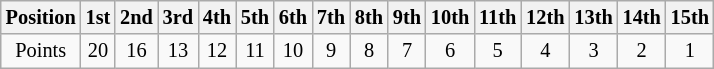<table class="wikitable" style="font-size:85%; text-align:center;">
<tr>
<th>Position</th>
<th>1st</th>
<th>2nd</th>
<th>3rd</th>
<th>4th</th>
<th>5th</th>
<th>6th</th>
<th>7th</th>
<th>8th</th>
<th>9th</th>
<th>10th</th>
<th>11th</th>
<th>12th</th>
<th>13th</th>
<th>14th</th>
<th>15th</th>
</tr>
<tr>
<td>Points</td>
<td>20</td>
<td>16</td>
<td>13</td>
<td>12</td>
<td>11</td>
<td>10</td>
<td>9</td>
<td>8</td>
<td>7</td>
<td>6</td>
<td>5</td>
<td>4</td>
<td>3</td>
<td>2</td>
<td>1</td>
</tr>
</table>
